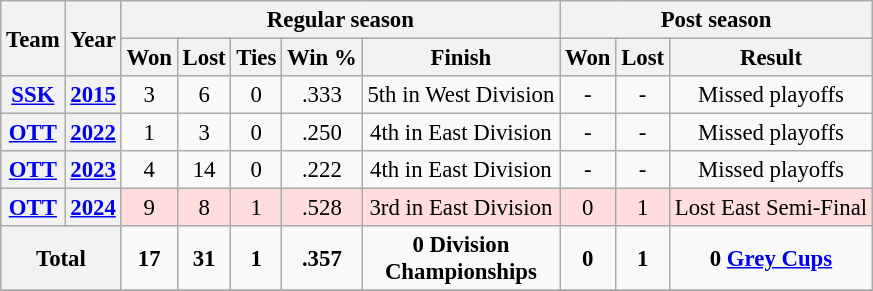<table class="wikitable" style="font-size: 95%; text-align:center;">
<tr>
<th rowspan="2">Team</th>
<th rowspan="2">Year</th>
<th colspan="5">Regular season</th>
<th colspan="4">Post season</th>
</tr>
<tr>
<th>Won</th>
<th>Lost</th>
<th>Ties</th>
<th>Win %</th>
<th>Finish</th>
<th>Won</th>
<th>Lost</th>
<th>Result</th>
</tr>
<tr>
<th><a href='#'>SSK</a></th>
<th><a href='#'>2015</a></th>
<td>3</td>
<td>6</td>
<td>0</td>
<td>.333</td>
<td>5th in West Division</td>
<td>-</td>
<td>-</td>
<td>Missed playoffs</td>
</tr>
<tr>
<th><a href='#'>OTT</a></th>
<th><a href='#'>2022</a></th>
<td>1</td>
<td>3</td>
<td>0</td>
<td>.250</td>
<td>4th in East Division</td>
<td>-</td>
<td>-</td>
<td>Missed playoffs</td>
</tr>
<tr>
<th><a href='#'>OTT</a></th>
<th><a href='#'>2023</a></th>
<td>4</td>
<td>14</td>
<td>0</td>
<td>.222</td>
<td>4th in East Division</td>
<td>-</td>
<td>-</td>
<td>Missed playoffs</td>
</tr>
<tr ! style="background:#fdd;">
<th><a href='#'>OTT</a></th>
<th><a href='#'>2024</a></th>
<td>9</td>
<td>8</td>
<td>1</td>
<td>.528</td>
<td>3rd in East Division</td>
<td>0</td>
<td>1</td>
<td>Lost East Semi-Final</td>
</tr>
<tr>
<th colspan="2"><strong>Total</strong></th>
<td><strong>17</strong></td>
<td><strong>31</strong></td>
<td><strong>1</strong></td>
<td><strong>.357</strong></td>
<td><strong>0 Division<br>Championships</strong></td>
<td><strong>0</strong></td>
<td><strong>1</strong></td>
<td><strong>0 <a href='#'>Grey Cups</a></strong></td>
</tr>
<tr>
</tr>
</table>
